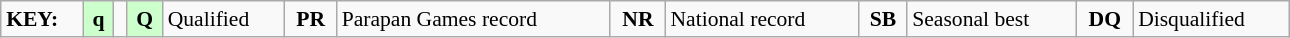<table class="wikitable" style="margin:0.5em auto; font-size:90%;position:relative;" width=68%>
<tr>
<td><strong>KEY:</strong></td>
<td bgcolor=ccffcc align=center><strong>q</strong></td>
<td></td>
<td bgcolor=ccffcc align=center><strong>Q</strong></td>
<td>Qualified</td>
<td align=center><strong>PR</strong></td>
<td>Parapan Games record</td>
<td align=center><strong>NR</strong></td>
<td>National record</td>
<td align=center><strong>SB</strong></td>
<td>Seasonal best</td>
<td align=center><strong>DQ</strong></td>
<td>Disqualified</td>
</tr>
</table>
